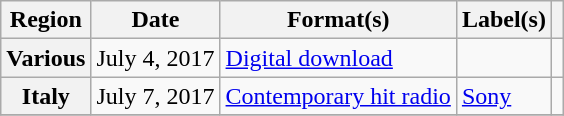<table class="wikitable plainrowheaders">
<tr>
<th scope="col">Region</th>
<th scope="col">Date</th>
<th scope="col">Format(s)</th>
<th scope="col">Label(s)</th>
<th scope="col"></th>
</tr>
<tr>
<th scope="row">Various</th>
<td>July 4, 2017</td>
<td><a href='#'>Digital download</a></td>
<td></td>
<td></td>
</tr>
<tr>
<th scope="row">Italy</th>
<td>July 7, 2017</td>
<td><a href='#'>Contemporary hit radio</a></td>
<td><a href='#'>Sony</a></td>
<td></td>
</tr>
<tr>
</tr>
</table>
